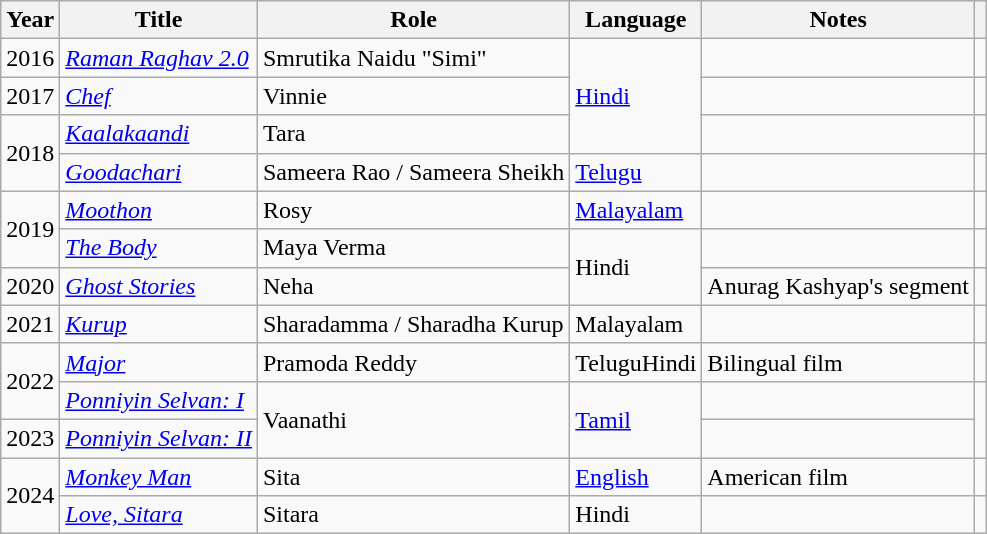<table class="wikitable sortable">
<tr>
<th scope="col">Year</th>
<th scope="col">Title</th>
<th scope="col">Role</th>
<th scope="col">Language</th>
<th scope="col" class="unsortable">Notes</th>
<th scope="col" class="unsortable"></th>
</tr>
<tr>
<td>2016</td>
<td><em><a href='#'>Raman Raghav 2.0</a></em></td>
<td>Smrutika Naidu "Simi"</td>
<td rowspan="3"><a href='#'>Hindi</a></td>
<td></td>
<td style="text-align: center;"></td>
</tr>
<tr>
<td>2017</td>
<td><em><a href='#'>Chef</a></em></td>
<td>Vinnie</td>
<td></td>
<td style="text-align: center;"></td>
</tr>
<tr>
<td rowspan="2">2018</td>
<td><em><a href='#'>Kaalakaandi</a></em></td>
<td>Tara</td>
<td></td>
<td style="text-align: center;"></td>
</tr>
<tr>
<td><em><a href='#'>Goodachari</a></em></td>
<td>Sameera Rao / Sameera Sheikh</td>
<td><a href='#'>Telugu</a></td>
<td></td>
<td style="text-align: center;"></td>
</tr>
<tr>
<td rowspan="2">2019</td>
<td><em><a href='#'>Moothon</a></em></td>
<td>Rosy</td>
<td><a href='#'>Malayalam</a></td>
<td></td>
<td style="text-align: center;"></td>
</tr>
<tr>
<td><em><a href='#'>The Body</a></em></td>
<td>Maya Verma</td>
<td rowspan="2">Hindi</td>
<td></td>
<td style="text-align: center;"></td>
</tr>
<tr>
<td>2020</td>
<td><em><a href='#'>Ghost Stories</a></em></td>
<td>Neha</td>
<td>Anurag Kashyap's segment</td>
<td style="text-align: center;"></td>
</tr>
<tr>
<td>2021</td>
<td><em><a href='#'>Kurup</a></em></td>
<td>Sharadamma / Sharadha Kurup</td>
<td>Malayalam</td>
<td></td>
<td style="text-align: center;"></td>
</tr>
<tr>
<td rowspan="2">2022</td>
<td><em><a href='#'>Major</a></em></td>
<td>Pramoda Reddy</td>
<td>TeluguHindi</td>
<td>Bilingual film</td>
<td style="text-align: center;"></td>
</tr>
<tr>
<td><em><a href='#'>Ponniyin Selvan: I</a></em></td>
<td rowspan="2">Vaanathi</td>
<td rowspan="2"><a href='#'>Tamil</a></td>
<td></td>
<td rowspan="2" style="text-align: center;"></td>
</tr>
<tr>
<td>2023</td>
<td><em><a href='#'>Ponniyin Selvan: II</a></em></td>
<td></td>
</tr>
<tr>
<td rowspan="2">2024</td>
<td><em><a href='#'>Monkey Man</a></em></td>
<td>Sita</td>
<td><a href='#'>English</a></td>
<td>American film</td>
<td style="text-align: center;"></td>
</tr>
<tr>
<td><em><a href='#'>Love, Sitara</a></em></td>
<td>Sitara</td>
<td>Hindi</td>
<td></td>
<td style="text-align: center;"></td>
</tr>
</table>
